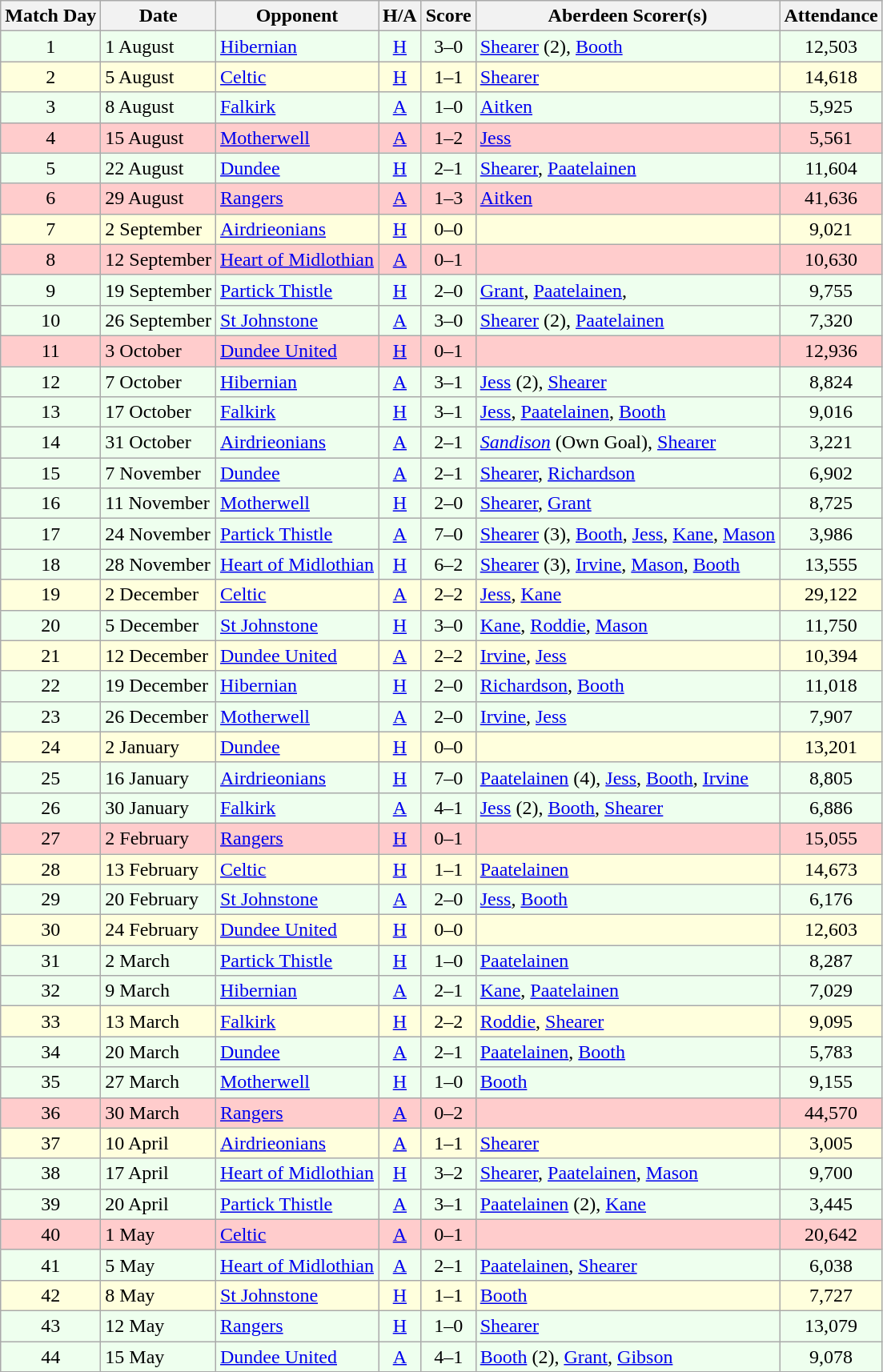<table class="wikitable" style="text-align:center">
<tr>
<th>Match Day</th>
<th>Date</th>
<th>Opponent</th>
<th>H/A</th>
<th>Score</th>
<th>Aberdeen Scorer(s)</th>
<th>Attendance</th>
</tr>
<tr bgcolor=#EEFFEE>
<td>1</td>
<td align=left>1 August</td>
<td align=left><a href='#'>Hibernian</a></td>
<td><a href='#'>H</a></td>
<td>3–0</td>
<td align=left><a href='#'>Shearer</a> (2), <a href='#'>Booth</a></td>
<td>12,503</td>
</tr>
<tr bgcolor=#FFFFDD>
<td>2</td>
<td align=left>5 August</td>
<td align=left><a href='#'>Celtic</a></td>
<td><a href='#'>H</a></td>
<td>1–1</td>
<td align=left><a href='#'>Shearer</a></td>
<td>14,618</td>
</tr>
<tr bgcolor=#EEFFEE>
<td>3</td>
<td align=left>8 August</td>
<td align=left><a href='#'>Falkirk</a></td>
<td><a href='#'>A</a></td>
<td>1–0</td>
<td align=left><a href='#'>Aitken</a></td>
<td>5,925</td>
</tr>
<tr bgcolor=#FFCCCC>
<td>4</td>
<td align=left>15 August</td>
<td align=left><a href='#'>Motherwell</a></td>
<td><a href='#'>A</a></td>
<td>1–2</td>
<td align=left><a href='#'>Jess</a></td>
<td>5,561</td>
</tr>
<tr bgcolor=#EEFFEE>
<td>5</td>
<td align=left>22 August</td>
<td align=left><a href='#'>Dundee</a></td>
<td><a href='#'>H</a></td>
<td>2–1</td>
<td align=left><a href='#'>Shearer</a>, <a href='#'>Paatelainen</a></td>
<td>11,604</td>
</tr>
<tr bgcolor=#FFCCCC>
<td>6</td>
<td align=left>29 August</td>
<td align=left><a href='#'>Rangers</a></td>
<td><a href='#'>A</a></td>
<td>1–3</td>
<td align=left><a href='#'>Aitken</a></td>
<td>41,636</td>
</tr>
<tr bgcolor=#FFFFDD>
<td>7</td>
<td align=left>2 September</td>
<td align=left><a href='#'>Airdrieonians</a></td>
<td><a href='#'>H</a></td>
<td>0–0</td>
<td align=left></td>
<td>9,021</td>
</tr>
<tr bgcolor=#FFCCCC>
<td>8</td>
<td align=left>12 September</td>
<td align=left><a href='#'>Heart of Midlothian</a></td>
<td><a href='#'>A</a></td>
<td>0–1</td>
<td align=left></td>
<td>10,630</td>
</tr>
<tr bgcolor=#EEFFEE>
<td>9</td>
<td align=left>19 September</td>
<td align=left><a href='#'>Partick Thistle</a></td>
<td><a href='#'>H</a></td>
<td>2–0</td>
<td align=left><a href='#'>Grant</a>, <a href='#'>Paatelainen</a>,</td>
<td>9,755</td>
</tr>
<tr bgcolor=#EEFFEE>
<td>10</td>
<td align=left>26 September</td>
<td align=left><a href='#'>St Johnstone</a></td>
<td><a href='#'>A</a></td>
<td>3–0</td>
<td align=left><a href='#'>Shearer</a> (2), <a href='#'>Paatelainen</a></td>
<td>7,320</td>
</tr>
<tr bgcolor=#FFCCCC>
<td>11</td>
<td align=left>3 October</td>
<td align=left><a href='#'>Dundee United</a></td>
<td><a href='#'>H</a></td>
<td>0–1</td>
<td align=left></td>
<td>12,936</td>
</tr>
<tr bgcolor=#EEFFEE>
<td>12</td>
<td align=left>7 October</td>
<td align=left><a href='#'>Hibernian</a></td>
<td><a href='#'>A</a></td>
<td>3–1</td>
<td align=left><a href='#'>Jess</a> (2), <a href='#'>Shearer</a></td>
<td>8,824</td>
</tr>
<tr bgcolor=#EEFFEE>
<td>13</td>
<td align=left>17 October</td>
<td align=left><a href='#'>Falkirk</a></td>
<td><a href='#'>H</a></td>
<td>3–1</td>
<td align=left><a href='#'>Jess</a>, <a href='#'>Paatelainen</a>, <a href='#'>Booth</a></td>
<td>9,016</td>
</tr>
<tr bgcolor=#EEFFEE>
<td>14</td>
<td align=left>31 October</td>
<td align=left><a href='#'>Airdrieonians</a></td>
<td><a href='#'>A</a></td>
<td>2–1</td>
<td align=left><em><a href='#'>Sandison</a></em> (Own Goal), <a href='#'>Shearer</a></td>
<td>3,221</td>
</tr>
<tr bgcolor=#EEFFEE>
<td>15</td>
<td align=left>7 November</td>
<td align=left><a href='#'>Dundee</a></td>
<td><a href='#'>A</a></td>
<td>2–1</td>
<td align=left><a href='#'>Shearer</a>, <a href='#'>Richardson</a></td>
<td>6,902</td>
</tr>
<tr bgcolor=#EEFFEE>
<td>16</td>
<td align=left>11 November</td>
<td align=left><a href='#'>Motherwell</a></td>
<td><a href='#'>H</a></td>
<td>2–0</td>
<td align=left><a href='#'>Shearer</a>, <a href='#'>Grant</a></td>
<td>8,725</td>
</tr>
<tr bgcolor=#EEFFEE>
<td>17</td>
<td align=left>24 November</td>
<td align=left><a href='#'>Partick Thistle</a></td>
<td><a href='#'>A</a></td>
<td>7–0</td>
<td align=left><a href='#'>Shearer</a> (3), <a href='#'>Booth</a>, <a href='#'>Jess</a>, <a href='#'>Kane</a>, <a href='#'>Mason</a></td>
<td>3,986</td>
</tr>
<tr bgcolor=#EEFFEE>
<td>18</td>
<td align=left>28 November</td>
<td align=left><a href='#'>Heart of Midlothian</a></td>
<td><a href='#'>H</a></td>
<td>6–2</td>
<td align=left><a href='#'>Shearer</a> (3), <a href='#'>Irvine</a>, <a href='#'>Mason</a>, <a href='#'>Booth</a></td>
<td>13,555</td>
</tr>
<tr bgcolor=#FFFFDD>
<td>19</td>
<td align=left>2 December</td>
<td align=left><a href='#'>Celtic</a></td>
<td><a href='#'>A</a></td>
<td>2–2</td>
<td align=left><a href='#'>Jess</a>, <a href='#'>Kane</a></td>
<td>29,122</td>
</tr>
<tr bgcolor=#EEFFEE>
<td>20</td>
<td align=left>5 December</td>
<td align=left><a href='#'>St Johnstone</a></td>
<td><a href='#'>H</a></td>
<td>3–0</td>
<td align=left><a href='#'>Kane</a>, <a href='#'>Roddie</a>, <a href='#'>Mason</a></td>
<td>11,750</td>
</tr>
<tr bgcolor=#FFFFDD>
<td>21</td>
<td align=left>12 December</td>
<td align=left><a href='#'>Dundee United</a></td>
<td><a href='#'>A</a></td>
<td>2–2</td>
<td align=left><a href='#'>Irvine</a>, <a href='#'>Jess</a></td>
<td>10,394</td>
</tr>
<tr bgcolor=#EEFFEE>
<td>22</td>
<td align=left>19 December</td>
<td align=left><a href='#'>Hibernian</a></td>
<td><a href='#'>H</a></td>
<td>2–0</td>
<td align=left><a href='#'>Richardson</a>, <a href='#'>Booth</a></td>
<td>11,018</td>
</tr>
<tr bgcolor=#EEFFEE>
<td>23</td>
<td align=left>26 December</td>
<td align=left><a href='#'>Motherwell</a></td>
<td><a href='#'>A</a></td>
<td>2–0</td>
<td align=left><a href='#'>Irvine</a>, <a href='#'>Jess</a></td>
<td>7,907</td>
</tr>
<tr bgcolor=#FFFFDD>
<td>24</td>
<td align=left>2 January</td>
<td align=left><a href='#'>Dundee</a></td>
<td><a href='#'>H</a></td>
<td>0–0</td>
<td align=left></td>
<td>13,201</td>
</tr>
<tr bgcolor=#EEFFEE>
<td>25</td>
<td align=left>16 January</td>
<td align=left><a href='#'>Airdrieonians</a></td>
<td><a href='#'>H</a></td>
<td>7–0</td>
<td align=left><a href='#'>Paatelainen</a> (4), <a href='#'>Jess</a>, <a href='#'>Booth</a>, <a href='#'>Irvine</a></td>
<td>8,805</td>
</tr>
<tr bgcolor=#EEFFEE>
<td>26</td>
<td align=left>30 January</td>
<td align=left><a href='#'>Falkirk</a></td>
<td><a href='#'>A</a></td>
<td>4–1</td>
<td align=left><a href='#'>Jess</a> (2), <a href='#'>Booth</a>, <a href='#'>Shearer</a></td>
<td>6,886</td>
</tr>
<tr bgcolor=#FFCCCC>
<td>27</td>
<td align=left>2 February</td>
<td align=left><a href='#'>Rangers</a></td>
<td><a href='#'>H</a></td>
<td>0–1</td>
<td align=left></td>
<td>15,055</td>
</tr>
<tr bgcolor=#FFFFDD>
<td>28</td>
<td align=left>13 February</td>
<td align=left><a href='#'>Celtic</a></td>
<td><a href='#'>H</a></td>
<td>1–1</td>
<td align=left><a href='#'>Paatelainen</a></td>
<td>14,673</td>
</tr>
<tr bgcolor=#EEFFEE>
<td>29</td>
<td align=left>20 February</td>
<td align=left><a href='#'>St Johnstone</a></td>
<td><a href='#'>A</a></td>
<td>2–0</td>
<td align=left><a href='#'>Jess</a>, <a href='#'>Booth</a></td>
<td>6,176</td>
</tr>
<tr bgcolor=#FFFFDD>
<td>30</td>
<td align=left>24 February</td>
<td align=left><a href='#'>Dundee United</a></td>
<td><a href='#'>H</a></td>
<td>0–0</td>
<td align=left></td>
<td>12,603</td>
</tr>
<tr bgcolor=#EEFFEE>
<td>31</td>
<td align=left>2 March</td>
<td align=left><a href='#'>Partick Thistle</a></td>
<td><a href='#'>H</a></td>
<td>1–0</td>
<td align=left><a href='#'>Paatelainen</a></td>
<td>8,287</td>
</tr>
<tr bgcolor=#EEFFEE>
<td>32</td>
<td align=left>9 March</td>
<td align=left><a href='#'>Hibernian</a></td>
<td><a href='#'>A</a></td>
<td>2–1</td>
<td align=left><a href='#'>Kane</a>, <a href='#'>Paatelainen</a></td>
<td>7,029</td>
</tr>
<tr bgcolor=#FFFFDD>
<td>33</td>
<td align=left>13 March</td>
<td align=left><a href='#'>Falkirk</a></td>
<td><a href='#'>H</a></td>
<td>2–2</td>
<td align=left><a href='#'>Roddie</a>, <a href='#'>Shearer</a></td>
<td>9,095</td>
</tr>
<tr bgcolor=#EEFFEE>
<td>34</td>
<td align=left>20 March</td>
<td align=left><a href='#'>Dundee</a></td>
<td><a href='#'>A</a></td>
<td>2–1</td>
<td align=left><a href='#'>Paatelainen</a>, <a href='#'>Booth</a></td>
<td>5,783</td>
</tr>
<tr bgcolor=#EEFFEE>
<td>35</td>
<td align=left>27 March</td>
<td align=left><a href='#'>Motherwell</a></td>
<td><a href='#'>H</a></td>
<td>1–0</td>
<td align=left><a href='#'>Booth</a></td>
<td>9,155</td>
</tr>
<tr bgcolor=#FFCCCC>
<td>36</td>
<td align=left>30 March</td>
<td align=left><a href='#'>Rangers</a></td>
<td><a href='#'>A</a></td>
<td>0–2</td>
<td align=left></td>
<td>44,570</td>
</tr>
<tr bgcolor=#FFFFDD>
<td>37</td>
<td align=left>10 April</td>
<td align=left><a href='#'>Airdrieonians</a></td>
<td><a href='#'>A</a></td>
<td>1–1</td>
<td align=left><a href='#'>Shearer</a></td>
<td>3,005</td>
</tr>
<tr bgcolor=#EEFFEE>
<td>38</td>
<td align=left>17 April</td>
<td align=left><a href='#'>Heart of Midlothian</a></td>
<td><a href='#'>H</a></td>
<td>3–2</td>
<td align=left><a href='#'>Shearer</a>, <a href='#'>Paatelainen</a>, <a href='#'>Mason</a></td>
<td>9,700</td>
</tr>
<tr bgcolor=#EEFFEE>
<td>39</td>
<td align=left>20 April</td>
<td align=left><a href='#'>Partick Thistle</a></td>
<td><a href='#'>A</a></td>
<td>3–1</td>
<td align=left><a href='#'>Paatelainen</a> (2), <a href='#'>Kane</a></td>
<td>3,445</td>
</tr>
<tr bgcolor=#FFCCCC>
<td>40</td>
<td align=left>1 May</td>
<td align=left><a href='#'>Celtic</a></td>
<td><a href='#'>A</a></td>
<td>0–1</td>
<td align=left></td>
<td>20,642</td>
</tr>
<tr bgcolor=#EEFFEE>
<td>41</td>
<td align=left>5 May</td>
<td align=left><a href='#'>Heart of Midlothian</a></td>
<td><a href='#'>A</a></td>
<td>2–1</td>
<td align=left><a href='#'>Paatelainen</a>, <a href='#'>Shearer</a></td>
<td>6,038</td>
</tr>
<tr bgcolor=#FFFFDD>
<td>42</td>
<td align=left>8 May</td>
<td align=left><a href='#'>St Johnstone</a></td>
<td><a href='#'>H</a></td>
<td>1–1</td>
<td align=left><a href='#'>Booth</a></td>
<td>7,727</td>
</tr>
<tr bgcolor=#EEFFEE>
<td>43</td>
<td align=left>12 May</td>
<td align=left><a href='#'>Rangers</a></td>
<td><a href='#'>H</a></td>
<td>1–0</td>
<td align=left><a href='#'>Shearer</a></td>
<td>13,079</td>
</tr>
<tr bgcolor=#EEFFEE>
<td>44</td>
<td align=left>15 May</td>
<td align=left><a href='#'>Dundee United</a></td>
<td><a href='#'>A</a></td>
<td>4–1</td>
<td align=left><a href='#'>Booth</a> (2), <a href='#'>Grant</a>, <a href='#'>Gibson</a></td>
<td>9,078</td>
</tr>
<tr>
</tr>
</table>
